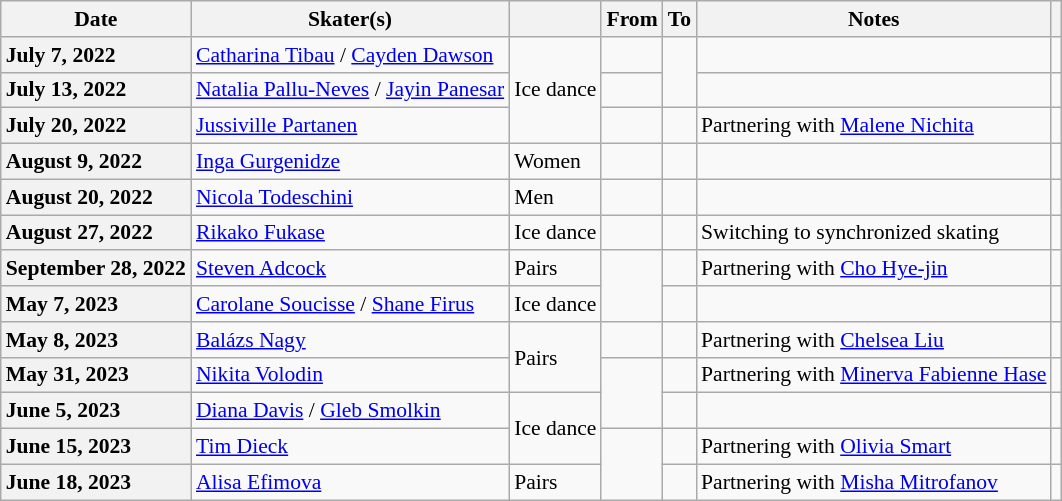<table class="wikitable unsortable" style="text-align:left; font-size:90%">
<tr>
<th scope="col">Date</th>
<th scope="col">Skater(s)</th>
<th scope="col"></th>
<th scope="col">From</th>
<th scope="col">To</th>
<th scope="col">Notes</th>
<th scope="col"></th>
</tr>
<tr>
<th scope="row" style="text-align:left">July 7, 2022</th>
<td><a href='#'>Catharina Tibau</a> / <a href='#'>Cayden Dawson</a></td>
<td rowspan="3">Ice dance</td>
<td></td>
<td rowspan="2"></td>
<td></td>
<td></td>
</tr>
<tr>
<th scope="row" style="text-align:left">July 13, 2022</th>
<td><a href='#'>Natalia Pallu-Neves</a> / <a href='#'>Jayin Panesar</a></td>
<td></td>
<td></td>
<td></td>
</tr>
<tr>
<th scope="row" style="text-align:left">July 20, 2022</th>
<td><a href='#'>Jussiville Partanen</a></td>
<td></td>
<td></td>
<td>Partnering with <a href='#'>Malene Nichita</a></td>
<td></td>
</tr>
<tr>
<th scope="row" style="text-align:left">August 9, 2022</th>
<td><a href='#'>Inga Gurgenidze</a></td>
<td>Women</td>
<td></td>
<td></td>
<td></td>
<td></td>
</tr>
<tr>
<th scope="row" style="text-align:left">August 20, 2022</th>
<td><a href='#'>Nicola Todeschini</a></td>
<td>Men</td>
<td></td>
<td></td>
<td></td>
<td></td>
</tr>
<tr>
<th scope="row" style="text-align:left">August 27, 2022</th>
<td><a href='#'>Rikako Fukase</a></td>
<td>Ice dance</td>
<td></td>
<td></td>
<td>Switching to synchronized skating</td>
<td></td>
</tr>
<tr>
<th scope="row" style="text-align:left">September 28, 2022</th>
<td><a href='#'>Steven Adcock</a></td>
<td>Pairs</td>
<td rowspan="2"></td>
<td></td>
<td>Partnering with <a href='#'>Cho Hye-jin</a></td>
<td></td>
</tr>
<tr>
<th scope="row" style="text-align:left">May 7, 2023</th>
<td><a href='#'>Carolane Soucisse</a> / <a href='#'>Shane Firus</a></td>
<td>Ice dance</td>
<td></td>
<td></td>
<td></td>
</tr>
<tr>
<th scope="row" style="text-align:left">May 8, 2023</th>
<td><a href='#'>Balázs Nagy</a></td>
<td rowspan="2">Pairs</td>
<td></td>
<td></td>
<td>Partnering with <a href='#'>Chelsea Liu</a></td>
<td></td>
</tr>
<tr>
<th scope="row" style="text-align:left">May 31, 2023</th>
<td><a href='#'>Nikita Volodin</a></td>
<td rowspan="2"></td>
<td></td>
<td>Partnering with <a href='#'>Minerva Fabienne Hase</a></td>
<td></td>
</tr>
<tr>
<th scope="row" style="text-align:left">June 5, 2023</th>
<td><a href='#'>Diana Davis</a> / <a href='#'>Gleb Smolkin</a></td>
<td rowspan="2">Ice dance</td>
<td></td>
<td></td>
<td></td>
</tr>
<tr>
<th scope="row" style="text-align:left">June 15, 2023</th>
<td><a href='#'>Tim Dieck</a></td>
<td rowspan="2"></td>
<td></td>
<td>Partnering with <a href='#'>Olivia Smart</a></td>
<td></td>
</tr>
<tr>
<th scope="row" style="text-align:left">June 18, 2023</th>
<td><a href='#'>Alisa Efimova</a></td>
<td>Pairs</td>
<td></td>
<td>Partnering with <a href='#'>Misha Mitrofanov</a></td>
<td></td>
</tr>
</table>
